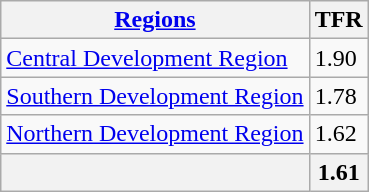<table class="wikitable sortable">
<tr>
<th><a href='#'>Regions</a></th>
<th>TFR</th>
</tr>
<tr>
<td><a href='#'>Central Development Region</a></td>
<td>1.90</td>
</tr>
<tr>
<td><a href='#'>Southern Development Region</a></td>
<td>1.78</td>
</tr>
<tr>
<td><a href='#'>Northern Development Region</a></td>
<td>1.62</td>
</tr>
<tr>
<th></th>
<th>1.61</th>
</tr>
</table>
